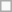<table class=wikitable>
<tr>
<td> </td>
</tr>
</table>
